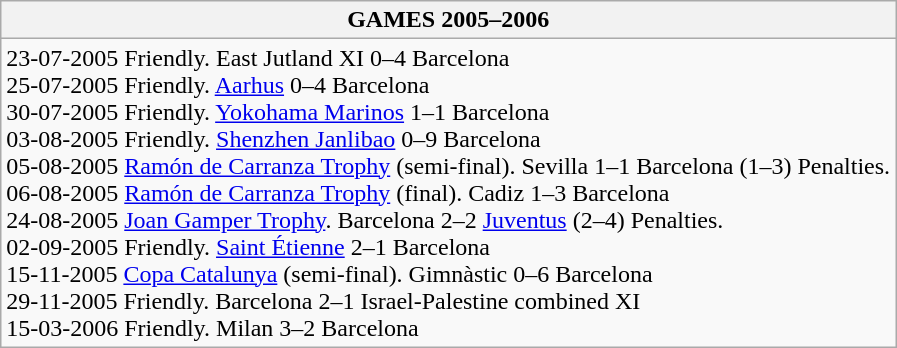<table class="wikitable collapsed">
<tr>
<th>GAMES 2005–2006 </th>
</tr>
<tr>
<td>23-07-2005 Friendly. East Jutland XI 0–4 Barcelona<br>25-07-2005 Friendly.
<a href='#'>Aarhus</a> 0–4 Barcelona<br>30-07-2005 Friendly.
<a href='#'>Yokohama Marinos</a> 1–1 Barcelona<br>03-08-2005 Friendly.
<a href='#'>Shenzhen Janlibao</a> 0–9 Barcelona<br>05-08-2005 <a href='#'>Ramón de Carranza Trophy</a> (semi-final).
Sevilla 1–1 Barcelona (1–3) Penalties.<br>06-08-2005 <a href='#'>Ramón de Carranza Trophy</a> (final).
Cadiz 1–3 Barcelona<br>24-08-2005 <a href='#'>Joan Gamper Trophy</a>.
Barcelona 2–2 <a href='#'>Juventus</a> (2–4) Penalties.<br>02-09-2005 Friendly.
<a href='#'>Saint Étienne</a> 2–1 Barcelona<br>15-11-2005 <a href='#'>Copa Catalunya</a> (semi-final).
Gimnàstic 0–6 Barcelona<br>29-11-2005 Friendly.
Barcelona 2–1 Israel-Palestine combined XI<br>15-03-2006 Friendly.
Milan 3–2 Barcelona</td>
</tr>
</table>
